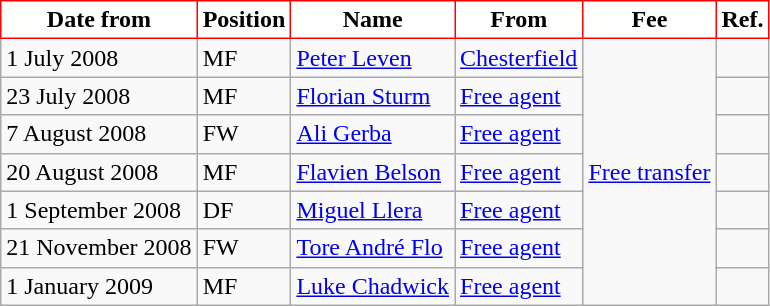<table class="wikitable">
<tr>
<th style="background:#FFFFFF; color:black; border:1px solid red;">Date from</th>
<th style="background:#FFFFFF; color:black; border:1px solid red;">Position</th>
<th style="background:#FFFFFF; color:black; border:1px solid red;">Name</th>
<th style="background:#FFFFFF; color:black; border:1px solid red;">From</th>
<th style="background:#FFFFFF; color:black; border:1px solid red;">Fee</th>
<th style="background:#FFFFFF; color:black; border:1px solid red;">Ref.</th>
</tr>
<tr>
<td>1 July 2008</td>
<td>MF</td>
<td> <a href='#'>Peter Leven</a></td>
<td><a href='#'>Chesterfield</a></td>
<td rowspan="7"><a href='#'>Free transfer</a></td>
<td></td>
</tr>
<tr>
<td>23 July 2008</td>
<td>MF</td>
<td> <a href='#'>Florian Sturm</a></td>
<td><a href='#'>Free agent</a></td>
<td></td>
</tr>
<tr>
<td>7 August 2008</td>
<td>FW</td>
<td> <a href='#'>Ali Gerba</a></td>
<td><a href='#'>Free agent</a></td>
<td></td>
</tr>
<tr>
<td>20 August 2008</td>
<td>MF</td>
<td> <a href='#'>Flavien Belson</a></td>
<td><a href='#'>Free agent</a></td>
<td></td>
</tr>
<tr>
<td>1 September 2008</td>
<td>DF</td>
<td> <a href='#'>Miguel Llera</a></td>
<td><a href='#'>Free agent</a></td>
<td></td>
</tr>
<tr>
<td>21 November 2008</td>
<td>FW</td>
<td> <a href='#'>Tore André Flo</a></td>
<td><a href='#'>Free agent</a></td>
<td></td>
</tr>
<tr>
<td>1 January 2009</td>
<td>MF</td>
<td> <a href='#'>Luke Chadwick</a></td>
<td><a href='#'>Free agent</a></td>
<td></td>
</tr>
</table>
